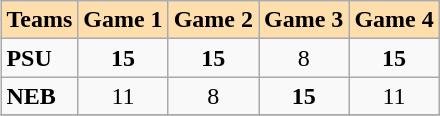<table class="wikitable" align=right>
<tr bgcolor=#ffdead align=center>
<td colspan=1><strong>Teams</strong></td>
<td colspan=1><strong>Game 1</strong></td>
<td colspan=1><strong>Game 2</strong></td>
<td colspan=1><strong>Game 3</strong></td>
<td colspan=1><strong>Game 4</strong></td>
</tr>
<tr>
<td><strong>PSU</strong></td>
<td align=center><strong>15</strong></td>
<td align=center><strong>15</strong></td>
<td align=center>8</td>
<td align=center><strong>15</strong></td>
</tr>
<tr>
<td><strong>NEB</strong></td>
<td align=center>11</td>
<td align=center>8</td>
<td align=center><strong>15</strong></td>
<td align=center>11</td>
</tr>
<tr>
</tr>
</table>
